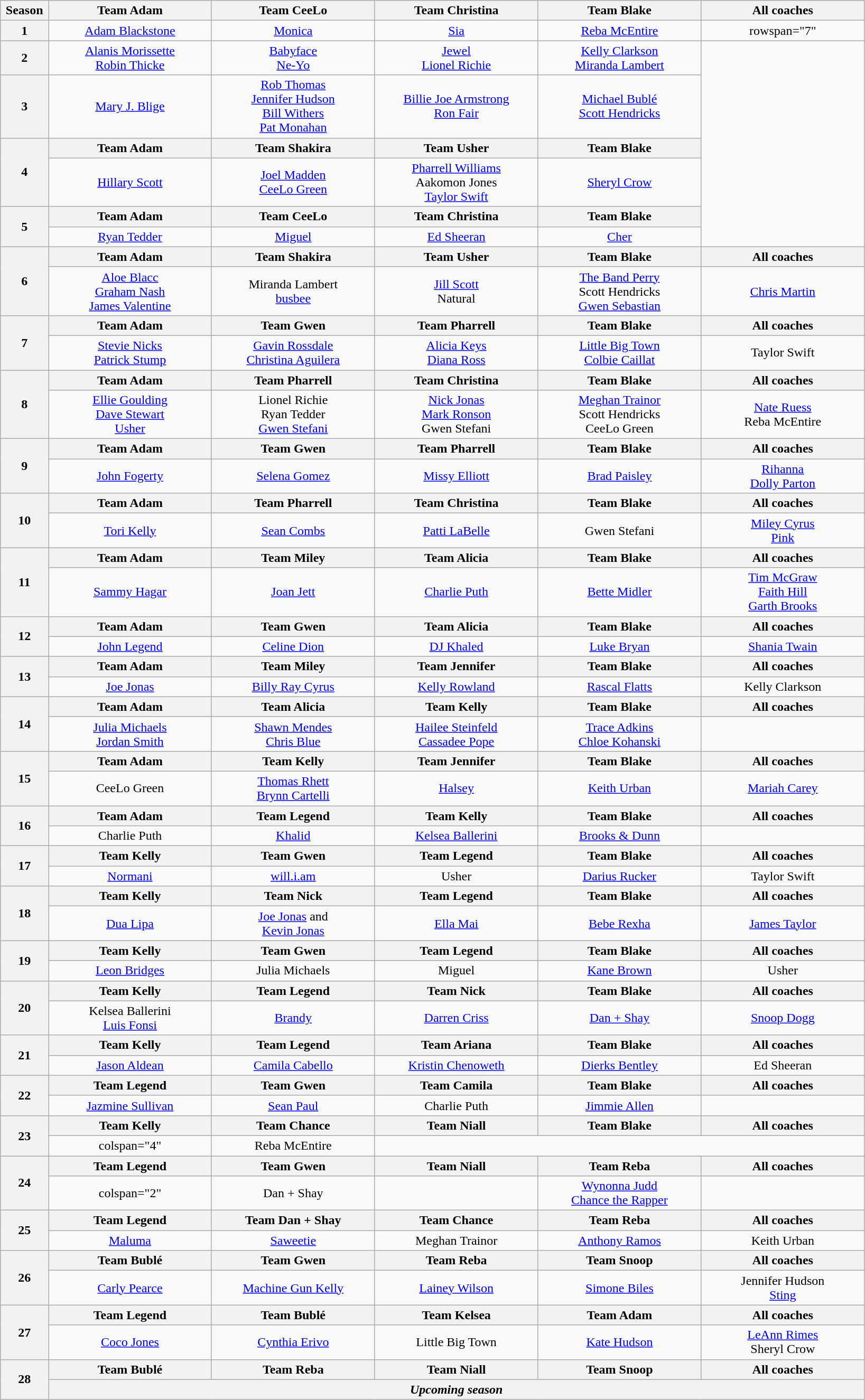<table class="wikitable nowrap" style="text-align:center">
<tr>
<th style="width:5%" scope="col">Season</th>
<th style="width:17%" scope="col">Team Adam</th>
<th style="width:17%" scope="col">Team CeeLo</th>
<th style="width:17%" scope="col">Team Christina</th>
<th style="width:17%" scope="col">Team Blake</th>
<th style="width:17%" scope="col">All coaches</th>
</tr>
<tr>
<th scope="row">1</th>
<td><a href='#'>Adam Blackstone</a></td>
<td><a href='#'>Monica</a></td>
<td><a href='#'>Sia</a></td>
<td><a href='#'>Reba McEntire</a></td>
<td>rowspan="7" </td>
</tr>
<tr>
<th scope="row">2</th>
<td><a href='#'>Alanis Morissette</a><br><a href='#'>Robin Thicke</a></td>
<td><a href='#'>Babyface</a><br><a href='#'>Ne-Yo</a></td>
<td><a href='#'>Jewel</a><br><a href='#'>Lionel Richie</a></td>
<td><a href='#'>Kelly Clarkson</a><br><a href='#'>Miranda Lambert</a></td>
</tr>
<tr>
<th scope="row">3</th>
<td><a href='#'>Mary J. Blige</a></td>
<td><a href='#'>Rob Thomas</a><br><a href='#'>Jennifer Hudson</a><br><a href='#'>Bill Withers</a><br><a href='#'>Pat Monahan</a></td>
<td><a href='#'>Billie Joe Armstrong</a><br><a href='#'>Ron Fair</a></td>
<td><a href='#'>Michael Bublé</a><br><a href='#'>Scott Hendricks</a></td>
</tr>
<tr>
<th rowspan="2">4</th>
<th scope="col">Team Adam</th>
<th scope="col">Team Shakira</th>
<th scope="col">Team Usher</th>
<th scope="col">Team Blake</th>
</tr>
<tr>
<td><a href='#'>Hillary Scott</a></td>
<td><a href='#'>Joel Madden</a><br><a href='#'>CeeLo Green</a></td>
<td><a href='#'>Pharrell Williams</a><br>Aakomon Jones<br><a href='#'>Taylor Swift</a></td>
<td><a href='#'>Sheryl Crow</a></td>
</tr>
<tr>
<th rowspan="2" style="width:5%">5</th>
<th scope="col">Team Adam</th>
<th scope="col">Team CeeLo</th>
<th scope="col">Team Christina</th>
<th scope="col">Team Blake</th>
</tr>
<tr>
<td><a href='#'>Ryan Tedder</a></td>
<td><a href='#'>Miguel</a></td>
<td><a href='#'>Ed Sheeran</a></td>
<td><a href='#'>Cher</a></td>
</tr>
<tr>
<th rowspan="2" style="width:5%">6</th>
<th scope="col">Team Adam</th>
<th scope="col">Team Shakira</th>
<th scope="col">Team Usher</th>
<th scope="col">Team Blake</th>
<th scope="col">All coaches</th>
</tr>
<tr>
<td><a href='#'>Aloe Blacc</a><br><a href='#'>Graham Nash</a><br><a href='#'>James Valentine</a></td>
<td>Miranda Lambert<br><a href='#'>busbee</a></td>
<td><a href='#'>Jill Scott</a><br>Natural</td>
<td><a href='#'>The Band Perry</a><br>Scott Hendricks<br><a href='#'>Gwen Sebastian</a></td>
<td><a href='#'>Chris Martin</a></td>
</tr>
<tr>
<th rowspan="2" style="width:5%">7</th>
<th scope="col">Team Adam</th>
<th scope="col">Team Gwen</th>
<th scope="col">Team Pharrell</th>
<th scope="col">Team Blake</th>
<th scope="col">All coaches</th>
</tr>
<tr>
<td><a href='#'>Stevie Nicks</a><br><a href='#'>Patrick Stump</a></td>
<td><a href='#'>Gavin Rossdale</a><br><a href='#'>Christina Aguilera</a></td>
<td><a href='#'>Alicia Keys</a><br><a href='#'>Diana Ross</a></td>
<td><a href='#'>Little Big Town</a><br><a href='#'>Colbie Caillat</a></td>
<td>Taylor Swift</td>
</tr>
<tr>
<th rowspan="2" style="width:5%">8</th>
<th scope="col">Team Adam</th>
<th scope="col">Team Pharrell</th>
<th scope="col">Team Christina</th>
<th scope="col">Team Blake</th>
<th scope="col">All coaches</th>
</tr>
<tr>
<td><a href='#'>Ellie Goulding</a><br><a href='#'>Dave Stewart</a><br><a href='#'>Usher</a></td>
<td>Lionel Richie<br>Ryan Tedder<br><a href='#'>Gwen Stefani</a></td>
<td><a href='#'>Nick Jonas</a><br><a href='#'>Mark Ronson</a><br>Gwen Stefani</td>
<td><a href='#'>Meghan Trainor</a><br>Scott Hendricks<br>CeeLo Green</td>
<td><a href='#'>Nate Ruess</a><br>Reba McEntire</td>
</tr>
<tr>
<th rowspan="2">9</th>
<th scope="col">Team Adam</th>
<th scope="col">Team Gwen</th>
<th scope="col">Team Pharrell</th>
<th scope="col">Team Blake</th>
<th scope="col">All coaches</th>
</tr>
<tr>
<td><a href='#'>John Fogerty</a></td>
<td><a href='#'>Selena Gomez</a></td>
<td><a href='#'>Missy Elliott</a></td>
<td><a href='#'>Brad Paisley</a></td>
<td><a href='#'>Rihanna</a><br><a href='#'>Dolly Parton</a></td>
</tr>
<tr>
<th rowspan="2">10</th>
<th scope="col">Team Adam</th>
<th scope="col">Team Pharrell</th>
<th scope="col">Team Christina</th>
<th scope="col">Team Blake</th>
<th scope="col">All coaches</th>
</tr>
<tr>
<td><a href='#'>Tori Kelly</a></td>
<td><a href='#'>Sean Combs</a></td>
<td><a href='#'>Patti LaBelle</a></td>
<td>Gwen Stefani</td>
<td><a href='#'>Miley Cyrus</a><br><a href='#'>Pink</a></td>
</tr>
<tr>
<th rowspan="2">11</th>
<th scope="col">Team Adam</th>
<th scope="col">Team Miley</th>
<th scope="col">Team Alicia</th>
<th scope="col">Team Blake</th>
<th scope="col">All coaches</th>
</tr>
<tr>
<td><a href='#'>Sammy Hagar</a></td>
<td><a href='#'>Joan Jett</a></td>
<td><a href='#'>Charlie Puth</a></td>
<td><a href='#'>Bette Midler</a></td>
<td><a href='#'>Tim McGraw</a><br><a href='#'>Faith Hill</a><br><a href='#'>Garth Brooks</a></td>
</tr>
<tr>
<th rowspan="2">12</th>
<th scope="col">Team Adam</th>
<th scope="col">Team Gwen</th>
<th scope="col">Team Alicia</th>
<th scope="col">Team Blake</th>
<th scope="col">All coaches</th>
</tr>
<tr>
<td><a href='#'>John Legend</a></td>
<td><a href='#'>Celine Dion</a></td>
<td><a href='#'>DJ Khaled</a></td>
<td><a href='#'>Luke Bryan</a></td>
<td><a href='#'>Shania Twain</a></td>
</tr>
<tr>
<th rowspan="2" style="width:5%">13</th>
<th scope="col">Team Adam</th>
<th scope="col">Team Miley</th>
<th scope="col">Team Jennifer</th>
<th scope="col">Team Blake</th>
<th scope="col">All coaches</th>
</tr>
<tr>
<td><a href='#'>Joe Jonas</a></td>
<td><a href='#'>Billy Ray Cyrus</a></td>
<td><a href='#'>Kelly Rowland</a></td>
<td><a href='#'>Rascal Flatts</a></td>
<td>Kelly Clarkson</td>
</tr>
<tr>
<th rowspan="2" style="width:5%">14</th>
<th scope="col">Team Adam</th>
<th scope="col">Team Alicia</th>
<th scope="col">Team Kelly</th>
<th scope="col">Team Blake</th>
<th scope="col">All coaches</th>
</tr>
<tr>
<td><a href='#'>Julia Michaels</a><br><a href='#'>Jordan Smith</a></td>
<td><a href='#'>Shawn Mendes</a><br><a href='#'>Chris Blue</a></td>
<td><a href='#'>Hailee Steinfeld</a><br><a href='#'>Cassadee Pope</a></td>
<td><a href='#'>Trace Adkins</a><br><a href='#'>Chloe Kohanski</a></td>
<td></td>
</tr>
<tr>
<th rowspan="2">15</th>
<th scope="col">Team Adam</th>
<th scope="col">Team Kelly</th>
<th scope="col">Team Jennifer</th>
<th scope="col">Team Blake</th>
<th scope="col">All coaches</th>
</tr>
<tr>
<td>CeeLo Green</td>
<td><a href='#'>Thomas Rhett</a><br><a href='#'>Brynn Cartelli</a></td>
<td><a href='#'>Halsey</a></td>
<td><a href='#'>Keith Urban</a></td>
<td><a href='#'>Mariah Carey</a></td>
</tr>
<tr>
<th rowspan="2">16</th>
<th scope="col">Team Adam</th>
<th scope="col">Team Legend</th>
<th scope="col">Team Kelly</th>
<th scope="col">Team Blake</th>
<th scope="col">All coaches</th>
</tr>
<tr>
<td>Charlie Puth</td>
<td><a href='#'>Khalid</a></td>
<td><a href='#'>Kelsea Ballerini</a></td>
<td><a href='#'>Brooks & Dunn</a></td>
<td></td>
</tr>
<tr>
<th rowspan="2">17</th>
<th scope="col">Team Kelly</th>
<th scope="col">Team Gwen</th>
<th scope="col">Team Legend</th>
<th scope="col">Team Blake</th>
<th scope="col">All coaches</th>
</tr>
<tr>
<td><a href='#'>Normani</a></td>
<td><a href='#'>will.i.am</a></td>
<td>Usher</td>
<td><a href='#'>Darius Rucker</a></td>
<td>Taylor Swift</td>
</tr>
<tr>
<th rowspan="2">18</th>
<th scope="col">Team Kelly</th>
<th scope="col">Team Nick</th>
<th scope="col">Team Legend</th>
<th scope="col">Team Blake</th>
<th scope="col">All coaches</th>
</tr>
<tr>
<td><a href='#'>Dua Lipa</a></td>
<td><a href='#'>Joe Jonas</a> and<br><a href='#'>Kevin Jonas</a></td>
<td><a href='#'>Ella Mai</a></td>
<td><a href='#'>Bebe Rexha</a></td>
<td><a href='#'>James Taylor</a></td>
</tr>
<tr>
<th rowspan="2">19</th>
<th scope="col">Team Kelly</th>
<th scope="col">Team Gwen</th>
<th scope="col">Team Legend</th>
<th scope="col">Team Blake</th>
<th scope="col">All coaches</th>
</tr>
<tr>
<td><a href='#'>Leon Bridges</a></td>
<td>Julia Michaels</td>
<td>Miguel</td>
<td><a href='#'>Kane Brown</a></td>
<td>Usher</td>
</tr>
<tr>
<th rowspan="2">20</th>
<th scope="col">Team Kelly</th>
<th scope="col">Team Legend</th>
<th scope="col">Team Nick</th>
<th scope="col">Team Blake</th>
<th scope="col">All coaches</th>
</tr>
<tr>
<td>Kelsea Ballerini<br><a href='#'>Luis Fonsi</a></td>
<td><a href='#'>Brandy</a></td>
<td><a href='#'>Darren Criss</a></td>
<td><a href='#'>Dan + Shay</a></td>
<td><a href='#'>Snoop Dogg</a></td>
</tr>
<tr>
<th rowspan="2">21</th>
<th>Team Kelly</th>
<th>Team Legend</th>
<th>Team Ariana</th>
<th>Team Blake</th>
<th>All coaches</th>
</tr>
<tr>
<td><a href='#'>Jason Aldean</a></td>
<td><a href='#'>Camila Cabello</a></td>
<td><a href='#'>Kristin Chenoweth</a></td>
<td><a href='#'>Dierks Bentley</a></td>
<td>Ed Sheeran</td>
</tr>
<tr>
<th rowspan="2">22</th>
<th>Team Legend</th>
<th>Team Gwen</th>
<th>Team Camila</th>
<th>Team Blake</th>
<th>All coaches</th>
</tr>
<tr>
<td><a href='#'>Jazmine Sullivan</a></td>
<td><a href='#'>Sean Paul</a></td>
<td>Charlie Puth</td>
<td><a href='#'>Jimmie Allen</a></td>
<td></td>
</tr>
<tr>
<th rowspan="2">23</th>
<th>Team Kelly</th>
<th>Team Chance</th>
<th>Team Niall</th>
<th>Team Blake</th>
<th>All coaches</th>
</tr>
<tr>
<td>colspan="4" </td>
<td>Reba McEntire</td>
</tr>
<tr>
<th rowspan="2">24</th>
<th>Team Legend</th>
<th>Team Gwen</th>
<th>Team Niall</th>
<th>Team Reba</th>
<th>All coaches</th>
</tr>
<tr>
<td>colspan="2" </td>
<td>Dan + Shay</td>
<td></td>
<td><a href='#'>Wynonna Judd</a><br><a href='#'>Chance the Rapper</a></td>
</tr>
<tr>
<th rowspan="2">25</th>
<th>Team Legend</th>
<th>Team Dan + Shay</th>
<th>Team Chance</th>
<th>Team Reba</th>
<th>All coaches</th>
</tr>
<tr>
<td><a href='#'>Maluma</a></td>
<td><a href='#'>Saweetie</a></td>
<td>Meghan Trainor</td>
<td><a href='#'>Anthony Ramos</a></td>
<td>Keith Urban</td>
</tr>
<tr>
<th rowspan="2">26</th>
<th>Team Bublé</th>
<th>Team Gwen</th>
<th>Team Reba</th>
<th>Team Snoop</th>
<th>All coaches</th>
</tr>
<tr>
<td><a href='#'>Carly Pearce</a></td>
<td><a href='#'>Machine Gun Kelly</a></td>
<td><a href='#'>Lainey Wilson</a></td>
<td><a href='#'>Simone Biles</a></td>
<td>Jennifer Hudson<br><a href='#'>Sting</a></td>
</tr>
<tr>
<th rowspan="2">27</th>
<th>Team Legend</th>
<th>Team Bublé</th>
<th>Team Kelsea</th>
<th>Team Adam</th>
<th>All coaches</th>
</tr>
<tr>
<td><a href='#'>Coco Jones</a></td>
<td><a href='#'>Cynthia Erivo</a></td>
<td>Little Big Town</td>
<td><a href='#'>Kate Hudson</a></td>
<td><a href='#'>LeAnn Rimes</a><br>Sheryl Crow</td>
</tr>
<tr>
<th rowspan="2">28</th>
<th>Team Bublé</th>
<th>Team Reba</th>
<th>Team Niall</th>
<th>Team Snoop</th>
<th>All coaches</th>
</tr>
<tr>
<th colspan="5"><em>Upcoming season</em></th>
</tr>
</table>
